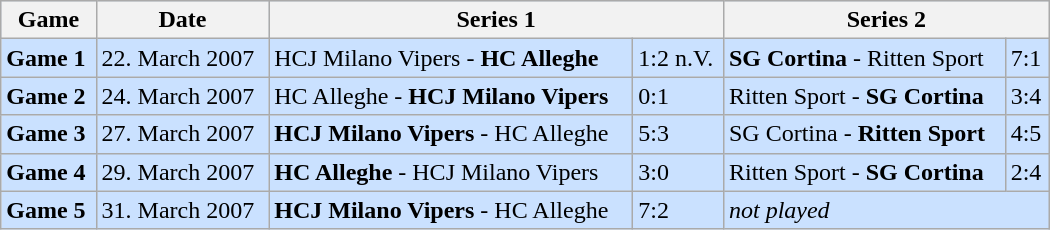<table class="wikitable" style="width:700px;">
<tr bgcolor=#BCD2EE>
<th>Game</th>
<th>Date</th>
<th colspan="2">Series 1</th>
<th colspan="2">Series 2</th>
</tr>
<tr bgcolor="#CAE1FF">
<td><strong>Game 1</strong></td>
<td>22. March 2007</td>
<td>HCJ Milano Vipers - <strong>HC Alleghe</strong></td>
<td>1:2 n.V.</td>
<td><strong>SG Cortina</strong> - Ritten Sport</td>
<td>7:1</td>
</tr>
<tr bgcolor="#CAE1FF">
<td><strong>Game 2</strong></td>
<td>24. March 2007</td>
<td>HC Alleghe - <strong>HCJ Milano Vipers</strong></td>
<td>0:1</td>
<td>Ritten Sport - <strong>SG Cortina</strong></td>
<td>3:4</td>
</tr>
<tr bgcolor="#CAE1FF">
<td><strong>Game 3</strong></td>
<td>27. March 2007</td>
<td><strong>HCJ Milano Vipers</strong> - HC Alleghe</td>
<td>5:3</td>
<td>SG Cortina - <strong>Ritten Sport</strong></td>
<td>4:5</td>
</tr>
<tr bgcolor="#CAE1FF">
<td><strong>Game 4</strong></td>
<td>29. March 2007</td>
<td><strong>HC Alleghe</strong> - HCJ Milano Vipers</td>
<td>3:0</td>
<td>Ritten Sport - <strong>SG Cortina</strong></td>
<td>2:4</td>
</tr>
<tr bgcolor="#CAE1FF">
<td><strong>Game 5</strong></td>
<td>31. March 2007</td>
<td><strong>HCJ Milano Vipers</strong> - HC Alleghe</td>
<td>7:2</td>
<td colspan="2"><em>not played</em></td>
</tr>
</table>
